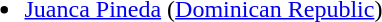<table>
<tr style='vertical-align:top'>
<td></td>
<td><br><ul><li> <a href='#'>Juanca Pineda</a> (<a href='#'>Dominican Republic</a>)</li></ul></td>
<td></td>
</tr>
</table>
